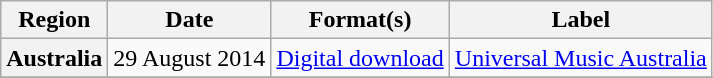<table class="wikitable plainrowheaders">
<tr>
<th scope="col">Region</th>
<th scope="col">Date</th>
<th scope="col">Format(s)</th>
<th scope="col">Label</th>
</tr>
<tr>
<th scope="row">Australia</th>
<td>29 August 2014</td>
<td><a href='#'>Digital download</a></td>
<td><a href='#'>Universal Music Australia</a></td>
</tr>
<tr>
</tr>
</table>
